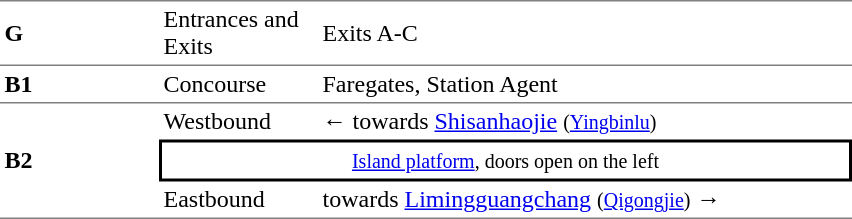<table cellspacing=0 cellpadding=3>
<tr>
<td style="border-top:solid 1px gray;border-bottom:solid 1px gray;" width=100><strong>G</strong></td>
<td style="border-top:solid 1px gray;border-bottom:solid 1px gray;" width=100>Entrances and Exits</td>
<td style="border-top:solid 1px gray;border-bottom:solid 1px gray;" width=350>Exits A-C</td>
</tr>
<tr>
<td style="border-bottom:solid 1px gray;"><strong>B1</strong></td>
<td style="border-bottom:solid 1px gray;">Concourse</td>
<td style="border-bottom:solid 1px gray;">Faregates, Station Agent</td>
</tr>
<tr>
<td style="border-bottom:solid 1px gray;" rowspan=3><strong>B2</strong></td>
<td>Westbound</td>
<td>←  towards <a href='#'>Shisanhaojie</a> <small>(<a href='#'>Yingbinlu</a>)</small></td>
</tr>
<tr>
<td style="border-right:solid 2px black;border-left:solid 2px black;border-top:solid 2px black;border-bottom:solid 2px black;text-align:center;" colspan=2><small><a href='#'>Island platform</a>, doors open on the left</small></td>
</tr>
<tr>
<td style="border-bottom:solid 1px gray;">Eastbound</td>
<td style="border-bottom:solid 1px gray;">  towards <a href='#'>Limingguangchang</a> <small>(<a href='#'>Qigongjie</a>)</small> →</td>
</tr>
</table>
